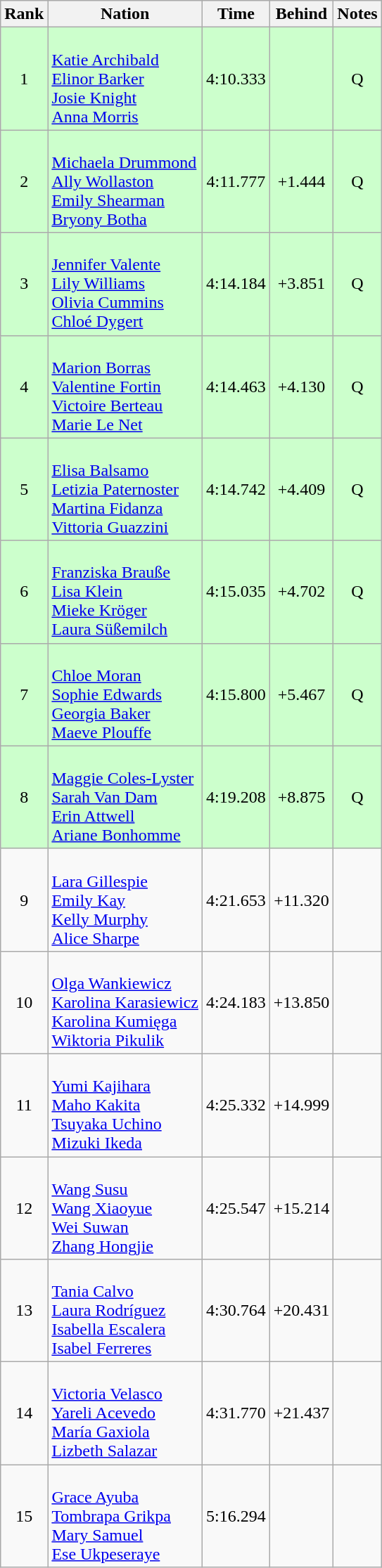<table class="wikitable sortable" style="text-align:center">
<tr>
<th>Rank</th>
<th>Nation</th>
<th>Time</th>
<th>Behind</th>
<th>Notes</th>
</tr>
<tr bgcolor=ccffcc>
<td>1</td>
<td align=left><br><a href='#'>Katie Archibald</a><br><a href='#'>Elinor Barker</a><br><a href='#'>Josie Knight</a><br><a href='#'>Anna Morris</a></td>
<td>4:10.333</td>
<td></td>
<td>Q</td>
</tr>
<tr bgcolor=ccffcc>
<td>2</td>
<td align=left><br><a href='#'>Michaela Drummond</a><br><a href='#'>Ally Wollaston</a><br><a href='#'>Emily Shearman</a><br><a href='#'>Bryony Botha</a></td>
<td>4:11.777</td>
<td>+1.444</td>
<td>Q</td>
</tr>
<tr bgcolor=ccffcc>
<td>3</td>
<td align=left><br><a href='#'>Jennifer Valente</a><br><a href='#'>Lily Williams</a><br><a href='#'>Olivia Cummins</a><br><a href='#'>Chloé Dygert</a></td>
<td>4:14.184</td>
<td>+3.851</td>
<td>Q</td>
</tr>
<tr bgcolor=ccffcc>
<td>4</td>
<td align=left><br><a href='#'>Marion Borras</a><br><a href='#'>Valentine Fortin</a><br><a href='#'>Victoire Berteau</a><br><a href='#'>Marie Le Net</a></td>
<td>4:14.463</td>
<td>+4.130</td>
<td>Q</td>
</tr>
<tr bgcolor=ccffcc>
<td>5</td>
<td align=left><br><a href='#'>Elisa Balsamo</a><br><a href='#'>Letizia Paternoster</a><br><a href='#'>Martina Fidanza</a><br><a href='#'>Vittoria Guazzini</a></td>
<td>4:14.742</td>
<td>+4.409</td>
<td>Q</td>
</tr>
<tr bgcolor=ccffcc>
<td>6</td>
<td align=left><br><a href='#'>Franziska Brauße</a><br><a href='#'>Lisa Klein</a><br><a href='#'>Mieke Kröger</a><br><a href='#'>Laura Süßemilch</a></td>
<td>4:15.035</td>
<td>+4.702</td>
<td>Q</td>
</tr>
<tr bgcolor=ccffcc>
<td>7</td>
<td align=left><br><a href='#'>Chloe Moran</a><br><a href='#'>Sophie Edwards</a><br><a href='#'>Georgia Baker</a><br><a href='#'>Maeve Plouffe</a></td>
<td>4:15.800</td>
<td>+5.467</td>
<td>Q</td>
</tr>
<tr bgcolor=ccffcc>
<td>8</td>
<td align=left><br><a href='#'>Maggie Coles-Lyster</a><br><a href='#'>Sarah Van Dam</a><br><a href='#'>Erin Attwell</a><br><a href='#'>Ariane Bonhomme</a></td>
<td>4:19.208</td>
<td>+8.875</td>
<td>Q</td>
</tr>
<tr>
<td>9</td>
<td align=left><br><a href='#'>Lara Gillespie</a><br><a href='#'>Emily Kay</a><br><a href='#'>Kelly Murphy</a><br><a href='#'>Alice Sharpe</a></td>
<td>4:21.653</td>
<td>+11.320</td>
<td></td>
</tr>
<tr>
<td>10</td>
<td align=left><br><a href='#'>Olga Wankiewicz</a><br><a href='#'>Karolina Karasiewicz</a><br><a href='#'>Karolina Kumięga</a><br><a href='#'>Wiktoria Pikulik</a></td>
<td>4:24.183</td>
<td>+13.850</td>
<td></td>
</tr>
<tr>
<td>11</td>
<td align=left><br><a href='#'>Yumi Kajihara</a><br><a href='#'>Maho Kakita</a><br><a href='#'>Tsuyaka Uchino</a><br><a href='#'>Mizuki Ikeda</a></td>
<td>4:25.332</td>
<td>+14.999</td>
<td></td>
</tr>
<tr>
<td>12</td>
<td align=left><br><a href='#'>Wang Susu</a><br><a href='#'>Wang Xiaoyue</a><br><a href='#'>Wei Suwan</a><br><a href='#'>Zhang Hongjie</a></td>
<td>4:25.547</td>
<td>+15.214</td>
<td></td>
</tr>
<tr>
<td>13</td>
<td align=left><br><a href='#'>Tania Calvo</a><br><a href='#'>Laura Rodríguez</a><br><a href='#'>Isabella Escalera</a><br><a href='#'>Isabel Ferreres</a></td>
<td>4:30.764</td>
<td>+20.431</td>
<td></td>
</tr>
<tr>
<td>14</td>
<td align=left><br><a href='#'>Victoria Velasco</a><br><a href='#'>Yareli Acevedo</a><br><a href='#'>María Gaxiola</a><br><a href='#'>Lizbeth Salazar</a></td>
<td>4:31.770</td>
<td>+21.437</td>
<td></td>
</tr>
<tr>
<td>15</td>
<td align=left><br><a href='#'>Grace Ayuba</a><br><a href='#'>Tombrapa Grikpa</a><br><a href='#'>Mary Samuel</a><br><a href='#'>Ese Ukpeseraye</a></td>
<td>5:16.294</td>
<td></td>
<td></td>
</tr>
</table>
